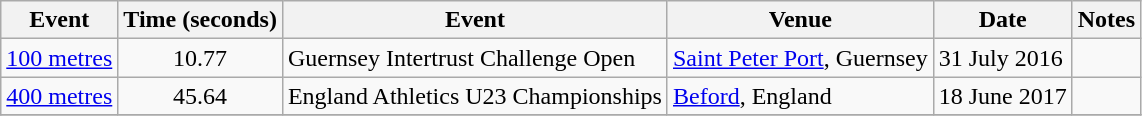<table class="wikitable">
<tr>
<th>Event</th>
<th>Time (seconds)</th>
<th>Event</th>
<th>Venue</th>
<th>Date</th>
<th>Notes</th>
</tr>
<tr>
<td><a href='#'>100 metres</a></td>
<td align=center>10.77</td>
<td>Guernsey Intertrust Challenge Open</td>
<td><a href='#'>Saint Peter Port</a>, Guernsey</td>
<td>31 July 2016</td>
<td></td>
</tr>
<tr>
<td><a href='#'>400 metres</a></td>
<td align=center>45.64</td>
<td>England Athletics U23 Championships</td>
<td><a href='#'>Beford</a>, England</td>
<td>18 June 2017</td>
<td></td>
</tr>
<tr>
</tr>
</table>
